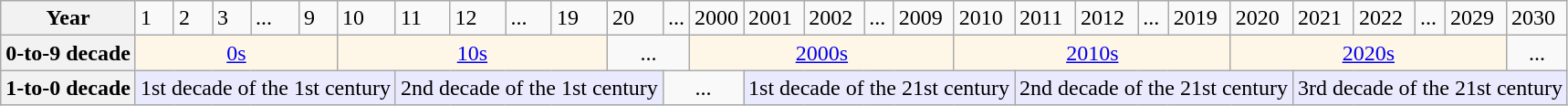<table class="wikitable">
<tr>
<th>Year</th>
<td>1</td>
<td>2</td>
<td>3</td>
<td>...</td>
<td>9</td>
<td>10</td>
<td>11</td>
<td>12</td>
<td>...</td>
<td>19</td>
<td>20</td>
<td>...</td>
<td>2000</td>
<td>2001</td>
<td>2002</td>
<td>...</td>
<td>2009</td>
<td>2010</td>
<td>2011</td>
<td>2012</td>
<td>...</td>
<td>2019</td>
<td>2020</td>
<td>2021</td>
<td>2022</td>
<td>...</td>
<td>2029</td>
<td>2030</td>
</tr>
<tr>
<th>0-to-9 decade</th>
<td colspan="5" style="background: #fef6e7; text-align: center;"><a href='#'>0s</a></td>
<td colspan="5" style="background: #fef6e7; text-align: center;"><a href='#'>10s</a></td>
<td colspan="2" style="text-align: center;">...</td>
<td colspan="5" style="background: #fef6e7; text-align: center;"><a href='#'>2000s</a></td>
<td colspan="5" style="background: #fef6e7; text-align: center;"><a href='#'>2010s</a></td>
<td colspan="5" style="background: #fef6e7; text-align: center;"><a href='#'>2020s</a></td>
<td style="text-align: center;">...</td>
</tr>
<tr>
<th>1-to-0 decade</th>
<td colspan="6" style="background: #eaeaff; text-align: center;">1st decade of the 1st century</td>
<td colspan="5" style="background: #eaeaff; text-align: center;">2nd decade of the 1st century</td>
<td colspan="2" style="text-align: center;">...</td>
<td colspan="5" style="background: #eaeaff; text-align: center;">1st decade of the 21st century</td>
<td colspan="5" style="background: #eaeaff; text-align: center;">2nd decade of the 21st century</td>
<td colspan="5" style="background: #eaeaff; text-align: center;">3rd decade of the 21st century</td>
</tr>
</table>
